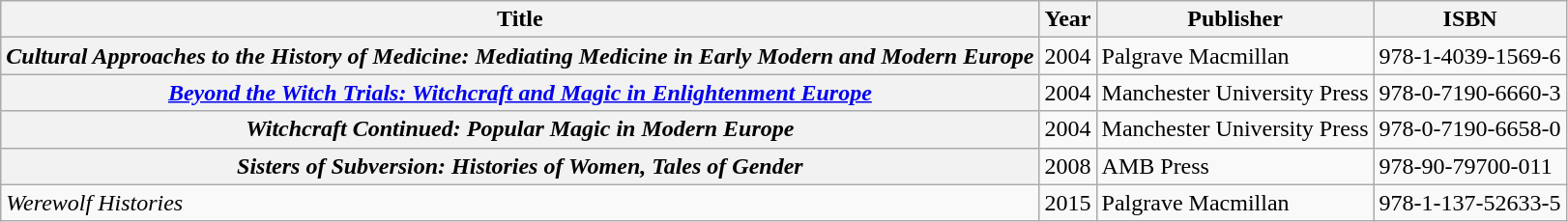<table class="wikitable plainrowheaders sortable">
<tr>
<th scope="col">Title</th>
<th scope="col">Year</th>
<th scope="col">Publisher</th>
<th scope="col" class="unsortable">ISBN</th>
</tr>
<tr>
<th scope="row"><em>Cultural Approaches to the History of Medicine: Mediating Medicine in Early Modern and Modern Europe</em></th>
<td>2004</td>
<td>Palgrave Macmillan</td>
<td>978-1-4039-1569-6</td>
</tr>
<tr>
<th scope="row"><em><a href='#'>Beyond the Witch Trials: Witchcraft and Magic in Enlightenment Europe</a></em></th>
<td>2004</td>
<td>Manchester University Press</td>
<td>978-0-7190-6660-3</td>
</tr>
<tr>
<th scope="row"><em>Witchcraft Continued: Popular Magic in Modern Europe</em></th>
<td>2004</td>
<td>Manchester University Press</td>
<td>978-0-7190-6658-0</td>
</tr>
<tr>
<th scope="row"><em>Sisters of Subversion: Histories of Women, Tales of Gender</em></th>
<td>2008</td>
<td>AMB Press</td>
<td>978-90-79700-011</td>
</tr>
<tr>
<td><em>Werewolf Histories</em></td>
<td>2015</td>
<td>Palgrave Macmillan</td>
<td>978-1-137-52633-5</td>
</tr>
</table>
